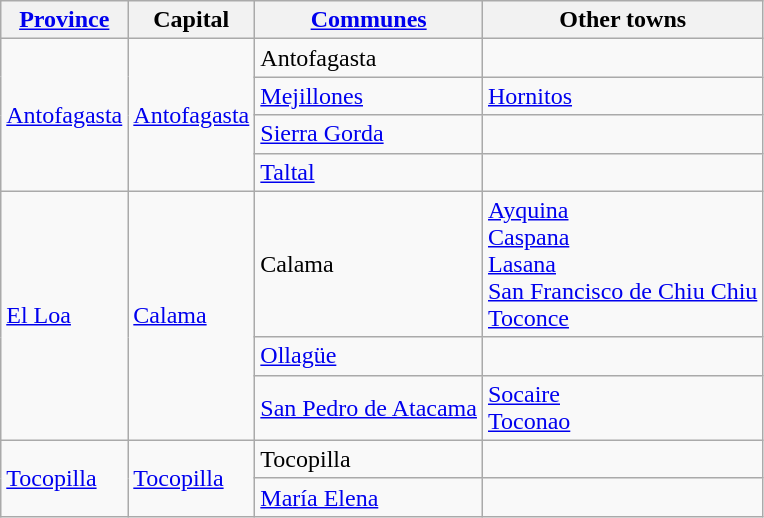<table class="wikitable">
<tr>
<th><a href='#'>Province</a></th>
<th>Capital</th>
<th><a href='#'>Communes</a></th>
<th>Other towns</th>
</tr>
<tr>
<td rowspan=4><a href='#'>Antofagasta</a></td>
<td rowspan=4><a href='#'>Antofagasta</a></td>
<td>Antofagasta</td>
</tr>
<tr>
<td><a href='#'>Mejillones</a></td>
<td><a href='#'>Hornitos</a></td>
</tr>
<tr>
<td><a href='#'>Sierra Gorda</a></td>
<td></td>
</tr>
<tr>
<td><a href='#'>Taltal</a></td>
<td></td>
</tr>
<tr>
<td rowspan=3><a href='#'>El Loa</a></td>
<td rowspan=3><a href='#'>Calama</a></td>
<td>Calama</td>
<td><a href='#'>Ayquina</a><br><a href='#'>Caspana</a><br><a href='#'>Lasana</a><br><a href='#'>San Francisco de Chiu Chiu</a><br><a href='#'>Toconce</a></td>
</tr>
<tr>
<td><a href='#'>Ollagüe</a></td>
<td></td>
</tr>
<tr>
<td><a href='#'>San Pedro de Atacama</a></td>
<td><a href='#'>Socaire</a><br><a href='#'>Toconao</a></td>
</tr>
<tr>
<td rowspan=2><a href='#'>Tocopilla</a></td>
<td rowspan=2><a href='#'>Tocopilla</a></td>
<td>Tocopilla</td>
<td></td>
</tr>
<tr>
<td><a href='#'>María Elena</a></td>
<td></td>
</tr>
</table>
